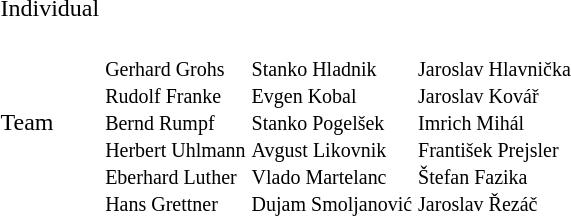<table>
<tr>
<td>Individual</td>
<td></td>
<td></td>
<td></td>
</tr>
<tr>
<td>Team</td>
<td><br><small>Gerhard Grohs<br>Rudolf Franke<br>Bernd Rumpf<br>Herbert Uhlmann<br>Eberhard Luther<br>Hans Grettner</small></td>
<td><br><small>Stanko Hladnik<br>Evgen Kobal<br>Stanko Pogelšek<br>Avgust Likovnik<br>Vlado Martelanc<br>Dujam Smoljanović</small></td>
<td><br><small>Jaroslav Hlavnička<br>Jaroslav Kovář<br>Imrich Mihál<br>František Prejsler<br>Štefan Fazika<br>Jaroslav Řezáč</small></td>
</tr>
</table>
